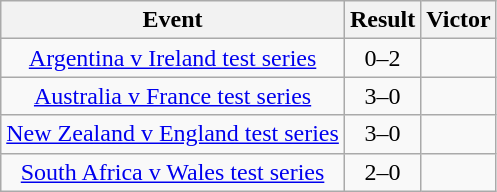<table class="wikitable" style="text-align:center">
<tr>
<th style="width=320">Event</th>
<th style="width=70">Result</th>
<th style="width=100">Victor</th>
</tr>
<tr>
<td><a href='#'>Argentina v Ireland test series</a></td>
<td>0–2</td>
<td align=center></td>
</tr>
<tr>
<td><a href='#'>Australia v France test series</a></td>
<td>3–0</td>
<td align=center></td>
</tr>
<tr>
<td><a href='#'>New Zealand v England test series</a></td>
<td>3–0</td>
<td align=center></td>
</tr>
<tr>
<td><a href='#'>South Africa v Wales test series</a></td>
<td>2–0</td>
<td align=center></td>
</tr>
</table>
